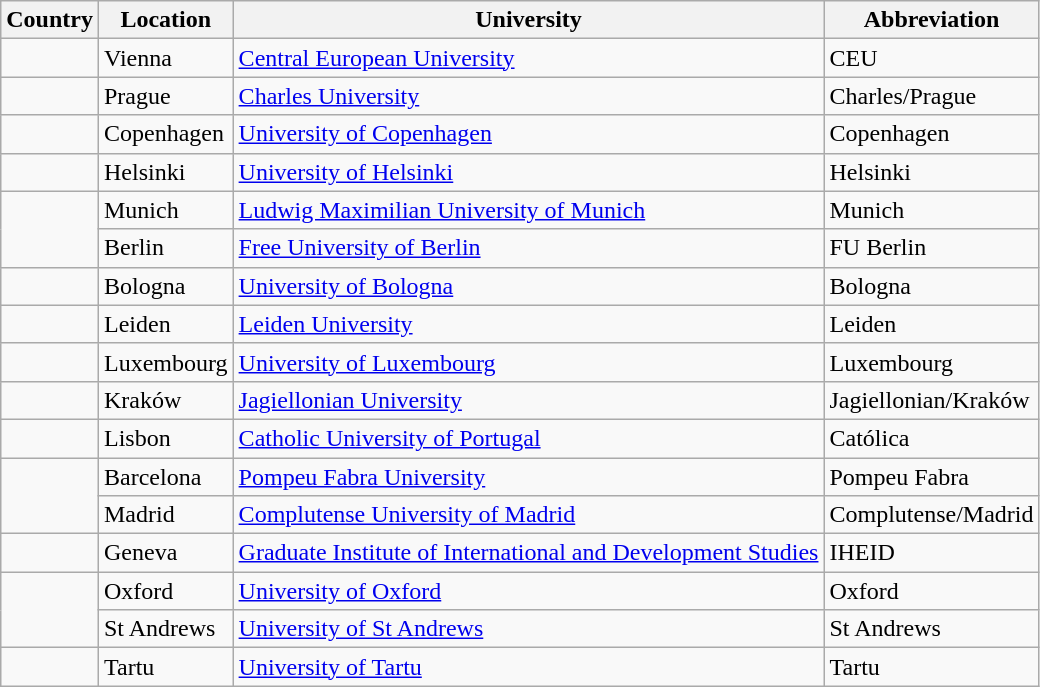<table class="wikitable sortable">
<tr>
<th>Country</th>
<th>Location</th>
<th>University</th>
<th>Abbreviation</th>
</tr>
<tr>
<td><strong></strong></td>
<td>Vienna</td>
<td><a href='#'>Central European University</a></td>
<td>CEU</td>
</tr>
<tr>
<td><strong></strong></td>
<td>Prague</td>
<td><a href='#'>Charles University</a></td>
<td>Charles/Prague</td>
</tr>
<tr>
<td><strong></strong></td>
<td>Copenhagen</td>
<td><a href='#'>University of Copenhagen</a></td>
<td>Copenhagen</td>
</tr>
<tr>
<td><strong></strong></td>
<td>Helsinki</td>
<td><a href='#'>University of Helsinki</a></td>
<td>Helsinki</td>
</tr>
<tr>
<td rowspan="2"><strong></strong></td>
<td>Munich</td>
<td><a href='#'>Ludwig Maximilian University of Munich</a></td>
<td>Munich</td>
</tr>
<tr>
<td>Berlin</td>
<td><a href='#'>Free University of Berlin</a></td>
<td>FU Berlin</td>
</tr>
<tr>
<td><strong></strong></td>
<td>Bologna</td>
<td><a href='#'>University of Bologna</a></td>
<td>Bologna</td>
</tr>
<tr>
<td><strong></strong></td>
<td>Leiden</td>
<td><a href='#'>Leiden University</a></td>
<td>Leiden</td>
</tr>
<tr>
<td><strong></strong></td>
<td>Luxembourg</td>
<td><a href='#'>University of Luxembourg</a></td>
<td>Luxembourg</td>
</tr>
<tr>
<td><strong></strong></td>
<td>Kraków</td>
<td><a href='#'>Jagiellonian University</a></td>
<td>Jagiellonian/Kraków</td>
</tr>
<tr>
<td><strong></strong></td>
<td>Lisbon</td>
<td><a href='#'>Catholic University of Portugal</a></td>
<td>Católica</td>
</tr>
<tr>
<td rowspan="2"><strong></strong></td>
<td>Barcelona</td>
<td><a href='#'>Pompeu Fabra University</a></td>
<td>Pompeu Fabra</td>
</tr>
<tr>
<td>Madrid</td>
<td><a href='#'>Complutense University of Madrid</a></td>
<td>Complutense/Madrid</td>
</tr>
<tr>
<td><strong></strong></td>
<td>Geneva</td>
<td><a href='#'>Graduate Institute of International and Development Studies</a></td>
<td>IHEID</td>
</tr>
<tr>
<td rowspan="2"><strong></strong></td>
<td>Oxford</td>
<td><a href='#'>University of Oxford</a></td>
<td>Oxford</td>
</tr>
<tr>
<td>St Andrews</td>
<td><a href='#'>University of St Andrews</a></td>
<td>St Andrews</td>
</tr>
<tr>
<td><strong></strong></td>
<td>Tartu</td>
<td><a href='#'>University of Tartu</a></td>
<td>Tartu</td>
</tr>
</table>
